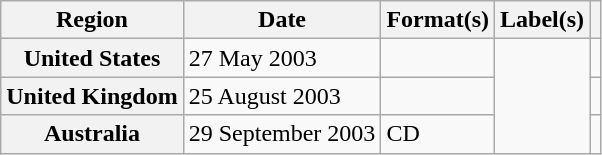<table class="wikitable plainrowheaders">
<tr>
<th scope="col">Region</th>
<th scope="col">Date</th>
<th scope="col">Format(s)</th>
<th scope="col">Label(s)</th>
<th scope="col"></th>
</tr>
<tr>
<th scope="row">United States</th>
<td>27 May 2003</td>
<td></td>
<td rowspan="3"></td>
<td align="center"></td>
</tr>
<tr>
<th scope="row">United Kingdom</th>
<td>25 August 2003</td>
<td></td>
<td align="center"></td>
</tr>
<tr>
<th scope="row">Australia</th>
<td>29 September 2003</td>
<td>CD</td>
<td align="center"></td>
</tr>
</table>
